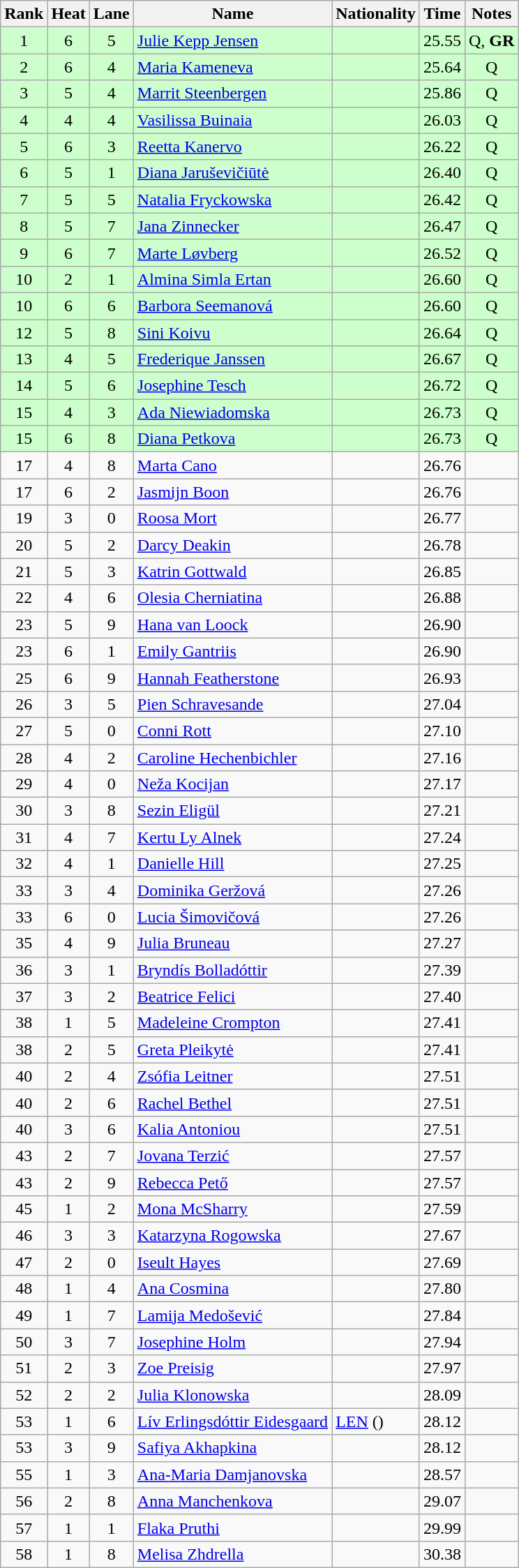<table class="wikitable sortable" style="text-align:center">
<tr>
<th>Rank</th>
<th>Heat</th>
<th>Lane</th>
<th>Name</th>
<th>Nationality</th>
<th>Time</th>
<th>Notes</th>
</tr>
<tr bgcolor=ccffcc>
<td>1</td>
<td>6</td>
<td>5</td>
<td align=left><a href='#'>Julie Kepp Jensen</a></td>
<td align=left></td>
<td>25.55</td>
<td>Q, <strong>GR</strong></td>
</tr>
<tr bgcolor=ccffcc>
<td>2</td>
<td>6</td>
<td>4</td>
<td align=left><a href='#'>Maria Kameneva</a></td>
<td align=left></td>
<td>25.64</td>
<td>Q</td>
</tr>
<tr bgcolor=ccffcc>
<td>3</td>
<td>5</td>
<td>4</td>
<td align=left><a href='#'>Marrit Steenbergen</a></td>
<td align=left></td>
<td>25.86</td>
<td>Q</td>
</tr>
<tr bgcolor=ccffcc>
<td>4</td>
<td>4</td>
<td>4</td>
<td align=left><a href='#'>Vasilissa Buinaia</a></td>
<td align=left></td>
<td>26.03</td>
<td>Q</td>
</tr>
<tr bgcolor=ccffcc>
<td>5</td>
<td>6</td>
<td>3</td>
<td align=left><a href='#'>Reetta Kanervo</a></td>
<td align=left></td>
<td>26.22</td>
<td>Q</td>
</tr>
<tr bgcolor=ccffcc>
<td>6</td>
<td>5</td>
<td>1</td>
<td align=left><a href='#'>Diana Jaruševičiūtė</a></td>
<td align=left></td>
<td>26.40</td>
<td>Q</td>
</tr>
<tr bgcolor=ccffcc>
<td>7</td>
<td>5</td>
<td>5</td>
<td align=left><a href='#'>Natalia Fryckowska</a></td>
<td align=left></td>
<td>26.42</td>
<td>Q</td>
</tr>
<tr bgcolor=ccffcc>
<td>8</td>
<td>5</td>
<td>7</td>
<td align=left><a href='#'>Jana Zinnecker</a></td>
<td align=left></td>
<td>26.47</td>
<td>Q</td>
</tr>
<tr bgcolor=ccffcc>
<td>9</td>
<td>6</td>
<td>7</td>
<td align=left><a href='#'>Marte Løvberg</a></td>
<td align=left></td>
<td>26.52</td>
<td>Q</td>
</tr>
<tr bgcolor=ccffcc>
<td>10</td>
<td>2</td>
<td>1</td>
<td align=left><a href='#'>Almina Simla Ertan</a></td>
<td align=left></td>
<td>26.60</td>
<td>Q</td>
</tr>
<tr bgcolor=ccffcc>
<td>10</td>
<td>6</td>
<td>6</td>
<td align=left><a href='#'>Barbora Seemanová</a></td>
<td align=left></td>
<td>26.60</td>
<td>Q</td>
</tr>
<tr bgcolor=ccffcc>
<td>12</td>
<td>5</td>
<td>8</td>
<td align=left><a href='#'>Sini Koivu</a></td>
<td align=left></td>
<td>26.64</td>
<td>Q</td>
</tr>
<tr bgcolor=ccffcc>
<td>13</td>
<td>4</td>
<td>5</td>
<td align=left><a href='#'>Frederique Janssen</a></td>
<td align=left></td>
<td>26.67</td>
<td>Q</td>
</tr>
<tr bgcolor=ccffcc>
<td>14</td>
<td>5</td>
<td>6</td>
<td align=left><a href='#'>Josephine Tesch</a></td>
<td align=left></td>
<td>26.72</td>
<td>Q</td>
</tr>
<tr bgcolor=ccffcc>
<td>15</td>
<td>4</td>
<td>3</td>
<td align=left><a href='#'>Ada Niewiadomska</a></td>
<td align=left></td>
<td>26.73</td>
<td>Q</td>
</tr>
<tr bgcolor=ccffcc>
<td>15</td>
<td>6</td>
<td>8</td>
<td align=left><a href='#'>Diana Petkova</a></td>
<td align=left></td>
<td>26.73</td>
<td>Q</td>
</tr>
<tr>
<td>17</td>
<td>4</td>
<td>8</td>
<td align=left><a href='#'>Marta Cano</a></td>
<td align=left></td>
<td>26.76</td>
<td></td>
</tr>
<tr>
<td>17</td>
<td>6</td>
<td>2</td>
<td align=left><a href='#'>Jasmijn Boon</a></td>
<td align=left></td>
<td>26.76</td>
<td></td>
</tr>
<tr>
<td>19</td>
<td>3</td>
<td>0</td>
<td align=left><a href='#'>Roosa Mort</a></td>
<td align=left></td>
<td>26.77</td>
<td></td>
</tr>
<tr>
<td>20</td>
<td>5</td>
<td>2</td>
<td align=left><a href='#'>Darcy Deakin</a></td>
<td align=left></td>
<td>26.78</td>
<td></td>
</tr>
<tr>
<td>21</td>
<td>5</td>
<td>3</td>
<td align=left><a href='#'>Katrin Gottwald</a></td>
<td align=left></td>
<td>26.85</td>
<td></td>
</tr>
<tr>
<td>22</td>
<td>4</td>
<td>6</td>
<td align=left><a href='#'>Olesia Cherniatina</a></td>
<td align=left></td>
<td>26.88</td>
<td></td>
</tr>
<tr>
<td>23</td>
<td>5</td>
<td>9</td>
<td align=left><a href='#'>Hana van Loock</a></td>
<td align=left></td>
<td>26.90</td>
<td></td>
</tr>
<tr>
<td>23</td>
<td>6</td>
<td>1</td>
<td align=left><a href='#'>Emily Gantriis</a></td>
<td align=left></td>
<td>26.90</td>
<td></td>
</tr>
<tr>
<td>25</td>
<td>6</td>
<td>9</td>
<td align=left><a href='#'>Hannah Featherstone</a></td>
<td align=left></td>
<td>26.93</td>
<td></td>
</tr>
<tr>
<td>26</td>
<td>3</td>
<td>5</td>
<td align=left><a href='#'>Pien Schravesande</a></td>
<td align=left></td>
<td>27.04</td>
<td></td>
</tr>
<tr>
<td>27</td>
<td>5</td>
<td>0</td>
<td align=left><a href='#'>Conni Rott</a></td>
<td align=left></td>
<td>27.10</td>
<td></td>
</tr>
<tr>
<td>28</td>
<td>4</td>
<td>2</td>
<td align=left><a href='#'>Caroline Hechenbichler</a></td>
<td align=left></td>
<td>27.16</td>
<td></td>
</tr>
<tr>
<td>29</td>
<td>4</td>
<td>0</td>
<td align=left><a href='#'>Neža Kocijan</a></td>
<td align=left></td>
<td>27.17</td>
<td></td>
</tr>
<tr>
<td>30</td>
<td>3</td>
<td>8</td>
<td align=left><a href='#'>Sezin Eligül</a></td>
<td align=left></td>
<td>27.21</td>
<td></td>
</tr>
<tr>
<td>31</td>
<td>4</td>
<td>7</td>
<td align=left><a href='#'>Kertu Ly Alnek</a></td>
<td align=left></td>
<td>27.24</td>
<td></td>
</tr>
<tr>
<td>32</td>
<td>4</td>
<td>1</td>
<td align=left><a href='#'>Danielle Hill</a></td>
<td align=left></td>
<td>27.25</td>
<td></td>
</tr>
<tr>
<td>33</td>
<td>3</td>
<td>4</td>
<td align=left><a href='#'>Dominika Geržová</a></td>
<td align=left></td>
<td>27.26</td>
<td></td>
</tr>
<tr>
<td>33</td>
<td>6</td>
<td>0</td>
<td align=left><a href='#'>Lucia Šimovičová</a></td>
<td align=left></td>
<td>27.26</td>
<td></td>
</tr>
<tr>
<td>35</td>
<td>4</td>
<td>9</td>
<td align=left><a href='#'>Julia Bruneau</a></td>
<td align=left></td>
<td>27.27</td>
<td></td>
</tr>
<tr>
<td>36</td>
<td>3</td>
<td>1</td>
<td align=left><a href='#'>Bryndís Bolladóttir</a></td>
<td align=left></td>
<td>27.39</td>
<td></td>
</tr>
<tr>
<td>37</td>
<td>3</td>
<td>2</td>
<td align=left><a href='#'>Beatrice Felici</a></td>
<td align=left></td>
<td>27.40</td>
<td></td>
</tr>
<tr>
<td>38</td>
<td>1</td>
<td>5</td>
<td align=left><a href='#'>Madeleine Crompton</a></td>
<td align=left></td>
<td>27.41</td>
<td></td>
</tr>
<tr>
<td>38</td>
<td>2</td>
<td>5</td>
<td align=left><a href='#'>Greta Pleikytė</a></td>
<td align=left></td>
<td>27.41</td>
<td></td>
</tr>
<tr>
<td>40</td>
<td>2</td>
<td>4</td>
<td align=left><a href='#'>Zsófia Leitner</a></td>
<td align=left></td>
<td>27.51</td>
<td></td>
</tr>
<tr>
<td>40</td>
<td>2</td>
<td>6</td>
<td align=left><a href='#'>Rachel Bethel</a></td>
<td align=left></td>
<td>27.51</td>
<td></td>
</tr>
<tr>
<td>40</td>
<td>3</td>
<td>6</td>
<td align=left><a href='#'>Kalia Antoniou</a></td>
<td align=left></td>
<td>27.51</td>
<td></td>
</tr>
<tr>
<td>43</td>
<td>2</td>
<td>7</td>
<td align=left><a href='#'>Jovana Terzić</a></td>
<td align=left></td>
<td>27.57</td>
<td></td>
</tr>
<tr>
<td>43</td>
<td>2</td>
<td>9</td>
<td align=left><a href='#'>Rebecca Pető</a></td>
<td align=left></td>
<td>27.57</td>
<td></td>
</tr>
<tr>
<td>45</td>
<td>1</td>
<td>2</td>
<td align=left><a href='#'>Mona McSharry</a></td>
<td align=left></td>
<td>27.59</td>
<td></td>
</tr>
<tr>
<td>46</td>
<td>3</td>
<td>3</td>
<td align=left><a href='#'>Katarzyna Rogowska</a></td>
<td align=left></td>
<td>27.67</td>
<td></td>
</tr>
<tr>
<td>47</td>
<td>2</td>
<td>0</td>
<td align=left><a href='#'>Iseult Hayes</a></td>
<td align=left></td>
<td>27.69</td>
<td></td>
</tr>
<tr>
<td>48</td>
<td>1</td>
<td>4</td>
<td align=left><a href='#'>Ana Cosmina</a></td>
<td align=left></td>
<td>27.80</td>
<td></td>
</tr>
<tr>
<td>49</td>
<td>1</td>
<td>7</td>
<td align=left><a href='#'>Lamija Medošević</a></td>
<td align=left></td>
<td>27.84</td>
<td></td>
</tr>
<tr>
<td>50</td>
<td>3</td>
<td>7</td>
<td align=left><a href='#'>Josephine Holm</a></td>
<td align=left></td>
<td>27.94</td>
<td></td>
</tr>
<tr>
<td>51</td>
<td>2</td>
<td>3</td>
<td align=left><a href='#'>Zoe Preisig</a></td>
<td align=left></td>
<td>27.97</td>
<td></td>
</tr>
<tr>
<td>52</td>
<td>2</td>
<td>2</td>
<td align=left><a href='#'>Julia Klonowska</a></td>
<td align=left></td>
<td>28.09</td>
<td></td>
</tr>
<tr>
<td>53</td>
<td>1</td>
<td>6</td>
<td align=left><a href='#'>Lív Erlingsdóttir Eidesgaard</a></td>
<td align=left><a href='#'>LEN</a> ()</td>
<td>28.12</td>
<td></td>
</tr>
<tr>
<td>53</td>
<td>3</td>
<td>9</td>
<td align=left><a href='#'>Safiya Akhapkina</a></td>
<td align=left></td>
<td>28.12</td>
<td></td>
</tr>
<tr>
<td>55</td>
<td>1</td>
<td>3</td>
<td align=left><a href='#'>Ana-Maria Damjanovska</a></td>
<td align=left></td>
<td>28.57</td>
<td></td>
</tr>
<tr>
<td>56</td>
<td>2</td>
<td>8</td>
<td align=left><a href='#'>Anna Manchenkova</a></td>
<td align=left></td>
<td>29.07</td>
<td></td>
</tr>
<tr>
<td>57</td>
<td>1</td>
<td>1</td>
<td align=left><a href='#'>Flaka Pruthi</a></td>
<td align=left></td>
<td>29.99</td>
<td></td>
</tr>
<tr>
<td>58</td>
<td>1</td>
<td>8</td>
<td align=left><a href='#'>Melisa Zhdrella</a></td>
<td align=left></td>
<td>30.38</td>
<td></td>
</tr>
</table>
